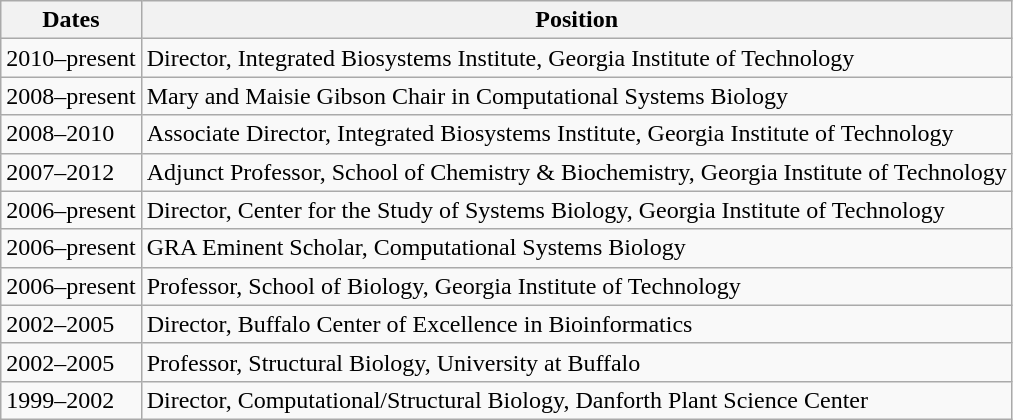<table class="wikitable">
<tr>
<th>Dates</th>
<th>Position</th>
</tr>
<tr>
<td>2010–present</td>
<td>Director, Integrated Biosystems Institute, Georgia Institute of Technology</td>
</tr>
<tr>
<td>2008–present</td>
<td>Mary and Maisie Gibson Chair in Computational Systems Biology</td>
</tr>
<tr>
<td>2008–2010</td>
<td>Associate Director, Integrated Biosystems Institute, Georgia Institute of Technology</td>
</tr>
<tr>
<td>2007–2012</td>
<td>Adjunct Professor, School of Chemistry & Biochemistry, Georgia Institute of Technology</td>
</tr>
<tr>
<td>2006–present</td>
<td>Director, Center for the Study of Systems Biology, Georgia Institute of Technology</td>
</tr>
<tr>
<td>2006–present</td>
<td>GRA Eminent Scholar, Computational Systems Biology </td>
</tr>
<tr>
<td>2006–present</td>
<td>Professor, School of Biology, Georgia Institute of Technology</td>
</tr>
<tr>
<td>2002–2005</td>
<td>Director, Buffalo Center of Excellence in Bioinformatics</td>
</tr>
<tr>
<td>2002–2005</td>
<td>Professor, Structural Biology, University at Buffalo</td>
</tr>
<tr>
<td>1999–2002</td>
<td>Director, Computational/Structural Biology, Danforth Plant Science Center</td>
</tr>
</table>
